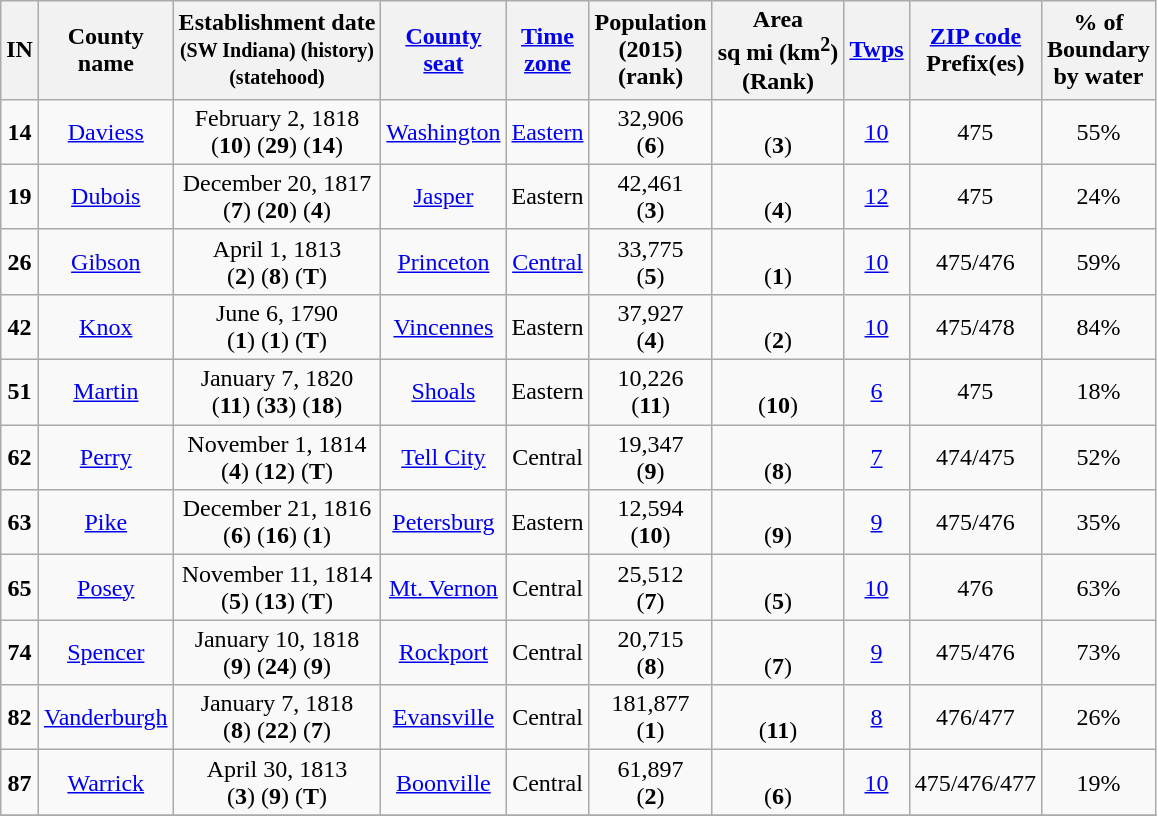<table class="wikitable sortable" style="text-align:center;">
<tr>
<th><span> IN <br>  </span></th>
<th>County <br> name <br></th>
<th>Establishment date <br> <small>(SW Indiana) (history) <br> (statehood)</small> <br></th>
<th><a href='#'>County <br> seat</a> <br></th>
<th><a href='#'>Time <br> zone</a> <br></th>
<th>Population <br>(2015) <br> (rank) <br></th>
<th>Area <br> sq mi (km<sup>2</sup>) <br> (Rank) <br></th>
<th><a href='#'>Twps</a> <br></th>
<th><a href='#'>ZIP code</a><br> Prefix(es) <br></th>
<th>% of <br> Boundary <br> by water <br></th>
</tr>
<tr>
<td><span> <strong>14</strong> </span></td>
<td><span><a href='#'>Daviess</a></span></td>
<td data-sort-value="18180202">February 2, 1818 <br> (<strong>10</strong>) (<strong>29</strong>) (<strong>14</strong>)</td>
<td><a href='#'>Washington</a></td>
<td><a href='#'>Eastern</a></td>
<td> 32,906<br> (<strong>6</strong>)</td>
<td> <br> (<strong>3</strong>)</td>
<td><a href='#'>10</a></td>
<td>475</td>
<td>55%</td>
</tr>
<tr>
<td><span><strong>19</strong></span></td>
<td><span><a href='#'>Dubois</a></span></td>
<td data-sort-value="18171220">December 20, 1817 <br> (<strong>7</strong>) (<strong>20</strong>) (<strong>4</strong>)</td>
<td><a href='#'>Jasper</a></td>
<td>Eastern</td>
<td>42,461 <br> (<strong>3</strong>)</td>
<td> <br> (<strong>4</strong>)</td>
<td><a href='#'>12</a></td>
<td>475</td>
<td>24%</td>
</tr>
<tr>
<td><span><strong>26</strong></span></td>
<td><span><a href='#'>Gibson</a></span></td>
<td data-sort-value="18130401">April 1, 1813 <br> (<strong>2</strong>) (<strong>8</strong>) (<strong>T</strong>)</td>
<td><a href='#'>Princeton</a></td>
<td><a href='#'>Central</a></td>
<td> 33,775 <br> (<strong>5</strong>)</td>
<td> <br> (<strong>1</strong>)</td>
<td><a href='#'>10</a></td>
<td>475/476</td>
<td>59%</td>
</tr>
<tr>
<td><span><strong>42</strong></span></td>
<td><span><a href='#'>Knox</a></span></td>
<td data-sort-value="17900606">June 6, 1790 <br> (<strong>1</strong>) (<strong>1</strong>) (<strong>T</strong>)</td>
<td><a href='#'>Vincennes</a></td>
<td>Eastern</td>
<td> 37,927<br> (<strong>4</strong>)</td>
<td> <br> (<strong>2</strong>)</td>
<td><a href='#'>10</a></td>
<td>475/478</td>
<td>84%</td>
</tr>
<tr>
<td><span><strong>51</strong></span></td>
<td><span><a href='#'>Martin</a></span></td>
<td data-sort-value="18200107">January 7, 1820 <br> (<strong>11</strong>) (<strong>33</strong>) (<strong>18</strong>)</td>
<td><a href='#'>Shoals</a></td>
<td>Eastern</td>
<td> 10,226 <br> (<strong>11</strong>)</td>
<td> <br> (<strong>10</strong>)</td>
<td><a href='#'>6</a></td>
<td>475</td>
<td>18%</td>
</tr>
<tr>
<td><span><strong>62</strong></span></td>
<td><span><a href='#'>Perry</a></span></td>
<td data-sort-value="18141101">November 1, 1814 <br> (<strong>4</strong>) (<strong>12</strong>) (<strong>T</strong>)</td>
<td><a href='#'>Tell City</a></td>
<td>Central</td>
<td> 19,347 <br> (<strong>9</strong>)</td>
<td> <br> (<strong>8</strong>)</td>
<td><a href='#'>7</a></td>
<td>474/475</td>
<td>52%</td>
</tr>
<tr>
<td><span><strong>63</strong></span></td>
<td><span><a href='#'>Pike</a></span></td>
<td data-sort-value="18161221">December 21, 1816 <br> (<strong>6</strong>) (<strong>16</strong>) (<strong>1</strong>)</td>
<td><a href='#'>Petersburg</a></td>
<td>Eastern</td>
<td> 12,594 <br> (<strong>10</strong>)</td>
<td> <br> (<strong>9</strong>)</td>
<td><a href='#'>9</a></td>
<td>475/476</td>
<td>35%</td>
</tr>
<tr>
<td><span><strong>65</strong></span></td>
<td><span><a href='#'>Posey</a></span></td>
<td data-sort-value="18141111">November 11, 1814 <br> (<strong>5</strong>) (<strong>13</strong>) (<strong>T</strong>)</td>
<td><a href='#'>Mt. Vernon</a></td>
<td>Central</td>
<td> 25,512<br> (<strong>7</strong>)</td>
<td> <br> (<strong>5</strong>)</td>
<td><a href='#'>10</a></td>
<td>476</td>
<td>63%</td>
</tr>
<tr>
<td><span><strong>74</strong></span></td>
<td><span><a href='#'>Spencer</a></span></td>
<td data-sort-value="18180110">January 10, 1818 <br> (<strong>9</strong>) (<strong>24</strong>) (<strong>9</strong>)</td>
<td><a href='#'>Rockport</a></td>
<td>Central</td>
<td> 20,715<br> (<strong>8</strong>)</td>
<td> <br> (<strong>7</strong>)</td>
<td><a href='#'>9</a></td>
<td>475/476</td>
<td>73%</td>
</tr>
<tr>
<td><span><strong>82</strong></span></td>
<td><span><a href='#'>Vanderburgh</a></span></td>
<td data-sort-value="18180107">January 7, 1818 <br> (<strong>8</strong>) (<strong>22</strong>) (<strong>7</strong>)</td>
<td><a href='#'>Evansville</a></td>
<td>Central</td>
<td> 181,877 <br> (<strong>1</strong>)</td>
<td> <br> (<strong>11</strong>)</td>
<td><a href='#'>8</a></td>
<td>476/477</td>
<td>26%</td>
</tr>
<tr>
<td><span><strong>87</strong></span></td>
<td><span><a href='#'>Warrick</a></span></td>
<td data-sort-value="18130430">April 30, 1813 <br> (<strong>3</strong>) (<strong>9</strong>) (<strong>T</strong>)</td>
<td><a href='#'>Boonville</a></td>
<td>Central</td>
<td> 61,897<br> (<strong>2</strong>)</td>
<td> <br> (<strong>6</strong>)</td>
<td><a href='#'>10</a></td>
<td>475/476/477</td>
<td>19%</td>
</tr>
<tr>
</tr>
</table>
